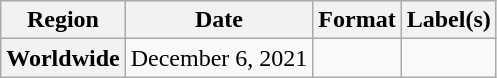<table class="wikitable plainrowheaders">
<tr>
<th scope="col">Region</th>
<th scope="col">Date</th>
<th scope="col">Format</th>
<th scope="col">Label(s)</th>
</tr>
<tr>
<th scope="row">Worldwide</th>
<td>December 6, 2021</td>
<td></td>
<td></td>
</tr>
</table>
